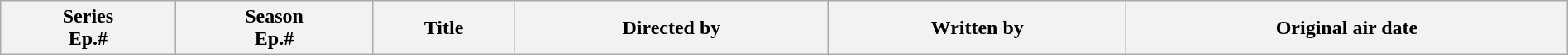<table class="wikitable plainrowheaders" style="width:100%; margin:auto;">
<tr>
<th>Series<br>Ep.#</th>
<th>Season<br>Ep.#</th>
<th>Title</th>
<th>Directed by</th>
<th>Written by</th>
<th>Original air date<br>














</th>
</tr>
</table>
